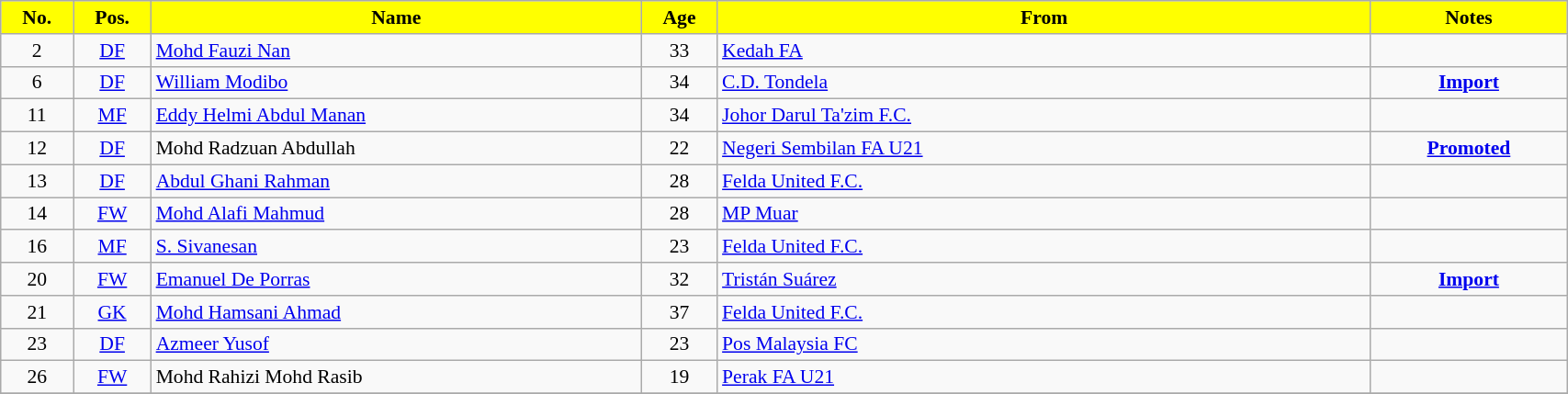<table class="wikitable sortable" style="text-align:center; font-size:90%; width:90%;">
<tr>
<th style="background:Yellow; color:Black; width:2%">No.</th>
<th style="background:Yellow; color:Black; width:2%">Pos.</th>
<th style="background:Yellow; color:Black; width:15%">Name</th>
<th style="background:Yellow; color:Black; width:2%">Age</th>
<th style="background:Yellow; color:Black; width:20%">From</th>
<th style="background:Yellow; color:Black; width:6%">Notes</th>
</tr>
<tr>
<td>2</td>
<td><a href='#'>DF</a></td>
<td align=left> <a href='#'>Mohd Fauzi Nan</a></td>
<td>33</td>
<td align=left> <a href='#'>Kedah FA</a></td>
<td></td>
</tr>
<tr>
<td>6</td>
<td><a href='#'>DF</a></td>
<td align=left> <a href='#'>William Modibo</a></td>
<td>34</td>
<td align=left> <a href='#'>C.D. Tondela</a></td>
<td><strong><a href='#'>Import</a></strong></td>
</tr>
<tr>
<td>11</td>
<td><a href='#'>MF</a></td>
<td align=left> <a href='#'>Eddy Helmi Abdul Manan</a></td>
<td>34</td>
<td align=left> <a href='#'>Johor Darul Ta'zim F.C.</a></td>
<td></td>
</tr>
<tr>
<td>12</td>
<td><a href='#'>DF</a></td>
<td align=left> Mohd Radzuan Abdullah</td>
<td>22</td>
<td align=left> <a href='#'>Negeri Sembilan FA U21</a></td>
<td><strong><a href='#'>Promoted</a></strong></td>
</tr>
<tr>
<td>13</td>
<td><a href='#'>DF</a></td>
<td align=left> <a href='#'>Abdul Ghani Rahman</a></td>
<td>28</td>
<td align=left> <a href='#'>Felda United F.C.</a></td>
<td></td>
</tr>
<tr>
<td>14</td>
<td><a href='#'>FW</a></td>
<td align=left> <a href='#'>Mohd Alafi Mahmud</a></td>
<td>28</td>
<td align=left> <a href='#'>MP Muar</a></td>
<td></td>
</tr>
<tr>
<td>16</td>
<td><a href='#'>MF</a></td>
<td align=left> <a href='#'>S. Sivanesan</a></td>
<td>23</td>
<td align=left> <a href='#'>Felda United F.C.</a></td>
<td></td>
</tr>
<tr>
<td>20</td>
<td><a href='#'>FW</a></td>
<td align=left> <a href='#'>Emanuel De Porras</a></td>
<td>32</td>
<td align=left> <a href='#'>Tristán Suárez</a></td>
<td><strong><a href='#'>Import</a></strong></td>
</tr>
<tr>
<td>21</td>
<td><a href='#'>GK</a></td>
<td align=left> <a href='#'>Mohd Hamsani Ahmad</a></td>
<td>37</td>
<td align=left> <a href='#'>Felda United F.C.</a></td>
<td></td>
</tr>
<tr>
<td>23</td>
<td><a href='#'>DF</a></td>
<td align=left> <a href='#'>Azmeer Yusof</a></td>
<td>23</td>
<td align=left> <a href='#'>Pos Malaysia FC</a></td>
<td></td>
</tr>
<tr>
<td>26</td>
<td><a href='#'>FW</a></td>
<td align=left> Mohd Rahizi Mohd Rasib</td>
<td>19</td>
<td align=left> <a href='#'>Perak FA U21</a></td>
<td></td>
</tr>
<tr>
</tr>
</table>
